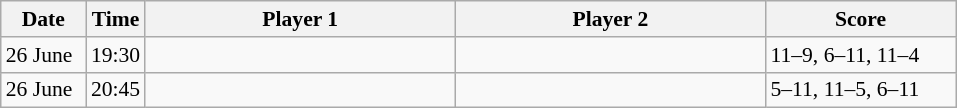<table class="sortable wikitable" style="font-size:90%">
<tr>
<th width="50">Date</th>
<th width="30">Time</th>
<th width="200">Player 1</th>
<th width="200">Player 2</th>
<th width="120">Score</th>
</tr>
<tr>
<td>26 June</td>
<td>19:30</td>
<td><strong></strong></td>
<td></td>
<td>11–9, 6–11, 11–4</td>
</tr>
<tr>
<td>26 June</td>
<td>20:45</td>
<td></td>
<td><strong></strong></td>
<td>5–11, 11–5, 6–11</td>
</tr>
</table>
